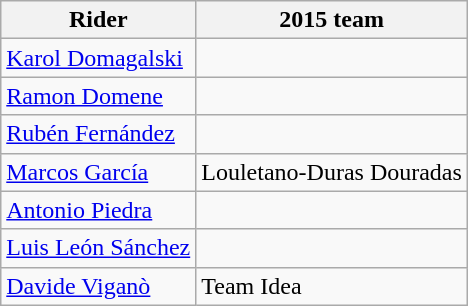<table class="wikitable">
<tr>
<th>Rider</th>
<th>2015 team</th>
</tr>
<tr>
<td><a href='#'>Karol Domagalski</a></td>
<td></td>
</tr>
<tr>
<td><a href='#'>Ramon Domene</a></td>
<td></td>
</tr>
<tr>
<td><a href='#'>Rubén Fernández</a></td>
<td></td>
</tr>
<tr>
<td><a href='#'>Marcos García</a></td>
<td>Louletano-Duras Douradas</td>
</tr>
<tr>
<td><a href='#'>Antonio Piedra</a></td>
<td></td>
</tr>
<tr>
<td><a href='#'>Luis León Sánchez</a></td>
<td></td>
</tr>
<tr>
<td><a href='#'>Davide Viganò</a></td>
<td>Team Idea</td>
</tr>
</table>
